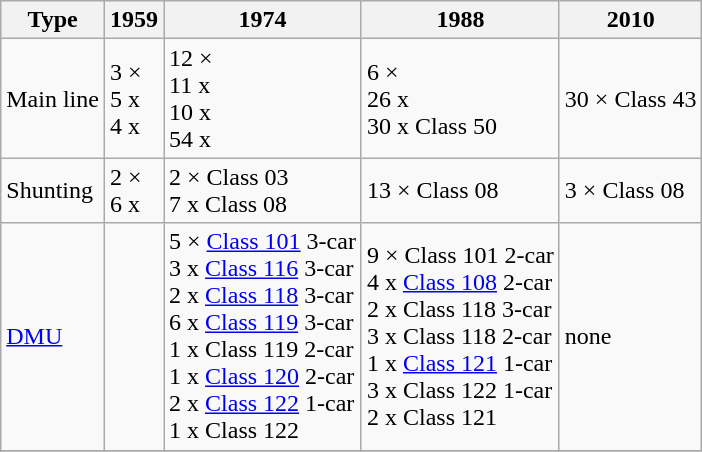<table class="wikitable">
<tr>
<th>Type</th>
<th>1959</th>
<th>1974</th>
<th>1988</th>
<th>2010</th>
</tr>
<tr>
<td>Main line</td>
<td>3 × <br>5 x <br>4 x </td>
<td>12 × <br>11 x <br>10 x <br>54 x </td>
<td>6 × <br>26 x <br>30 x Class 50</td>
<td>30 × Class 43</td>
</tr>
<tr>
<td>Shunting</td>
<td>2 × <br>6 x </td>
<td>2 × Class 03<br>7 x Class 08</td>
<td>13 × Class 08</td>
<td>3 × Class 08</td>
</tr>
<tr>
<td><a href='#'>DMU</a></td>
<td></td>
<td>5 × <a href='#'>Class 101</a> 3-car<br>3 x <a href='#'>Class 116</a> 3-car<br>2 x <a href='#'>Class 118</a> 3-car<br>6 x <a href='#'>Class 119</a> 3-car<br>1 x Class 119 2-car<br>1 x <a href='#'>Class 120</a> 2-car<br>2 x <a href='#'>Class 122</a> 1-car<br>1 x Class 122 </td>
<td>9 × Class 101 2-car<br>4 x <a href='#'>Class 108</a> 2-car<br>2 x Class 118 3-car<br>3 x Class 118 2-car<br>1 x <a href='#'>Class 121</a> 1-car<br>3 x Class 122 1-car<br>2 x Class 121 </td>
<td>none</td>
</tr>
<tr>
</tr>
</table>
